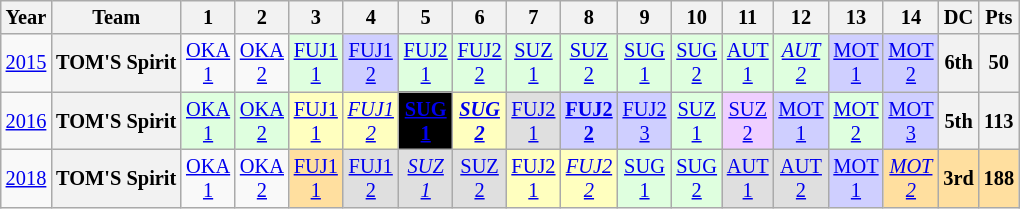<table class="wikitable" style="text-align:center; font-size:85%">
<tr>
<th>Year</th>
<th>Team</th>
<th>1</th>
<th>2</th>
<th>3</th>
<th>4</th>
<th>5</th>
<th>6</th>
<th>7</th>
<th>8</th>
<th>9</th>
<th>10</th>
<th>11</th>
<th>12</th>
<th>13</th>
<th>14</th>
<th>DC</th>
<th>Pts</th>
</tr>
<tr>
<td><a href='#'>2015</a></td>
<th nowrap>TOM'S Spirit</th>
<td style="background:#"><a href='#'>OKA<br>1</a><br></td>
<td style="background:#"><a href='#'>OKA<br>2</a><br></td>
<td style="background:#DFFFDF"><a href='#'>FUJ1<br>1</a><br></td>
<td style="background:#CFCFFF"><a href='#'>FUJ1<br>2</a><br></td>
<td style="background:#DFFFDF"><a href='#'>FUJ2<br>1</a><br></td>
<td style="background:#DFFFDF"><a href='#'>FUJ2<br>2</a><br></td>
<td style="background:#DFFFDF"><a href='#'>SUZ<br>1</a><br></td>
<td style="background:#DFFFDF"><a href='#'>SUZ<br>2</a><br></td>
<td style="background:#DFFFDF"><a href='#'>SUG<br>1</a><br></td>
<td style="background:#DFFFDF"><a href='#'>SUG<br>2</a><br></td>
<td style="background:#DFFFDF"><a href='#'>AUT<br>1</a><br></td>
<td style="background:#DFFFDF"><em><a href='#'>AUT<br>2</a></em><br></td>
<td style="background:#CFCFFF"><a href='#'>MOT<br>1</a><br></td>
<td style="background:#CFCFFF"><a href='#'>MOT<br>2</a><br></td>
<th>6th</th>
<th>50</th>
</tr>
<tr>
<td><a href='#'>2016</a></td>
<th nowrap>TOM'S Spirit</th>
<td style="background:#DFFFDF"><a href='#'>OKA<br>1</a><br></td>
<td style="background:#DFFFDF"><a href='#'>OKA<br>2</a><br></td>
<td style="background:#FFFFBF"><a href='#'>FUJ1<br>1</a><br></td>
<td style="background:#FFFFBF"><em><a href='#'>FUJ1<br>2</a></em><br></td>
<td style="background:#000000; color:white"><strong><a href='#'>SUG<br>1</a></strong><br></td>
<td style="background:#FFFFBF"><strong><em><a href='#'>SUG<br>2</a></em></strong><br></td>
<td style="background:#DFDFDF"><a href='#'>FUJ2<br>1</a><br></td>
<td style="background:#CFCFFF"><strong><a href='#'>FUJ2<br>2</a></strong><br></td>
<td style="background:#CFCFFF"><a href='#'>FUJ2<br>3</a><br></td>
<td style="background:#DFFFDF"><a href='#'>SUZ<br>1</a><br></td>
<td style="background:#EFCFFF"><a href='#'>SUZ<br>2</a><br></td>
<td style="background:#CFCFFF"><a href='#'>MOT<br>1</a><br></td>
<td style="background:#DFFFDF"><a href='#'>MOT<br>2</a><br></td>
<td style="background:#CFCFFF"><a href='#'>MOT<br>3</a><br></td>
<th>5th</th>
<th>113</th>
</tr>
<tr>
<td><a href='#'>2018</a></td>
<th nowrap>TOM'S Spirit</th>
<td style="background:#;"><a href='#'>OKA<br>1</a><br></td>
<td style="background:#;"><a href='#'>OKA<br>2</a><br></td>
<td style="background:#ffdf9f;"><a href='#'>FUJ1<br>1</a><br></td>
<td style="background:#dfdfdf;"><a href='#'>FUJ1<br>2</a><br></td>
<td style="background:#dfdfdf;"><em><a href='#'>SUZ<br>1</a></em><br></td>
<td style="background:#dfdfdf;"><a href='#'>SUZ<br>2</a><br></td>
<td style="background:#ffffbf;"><a href='#'>FUJ2<br>1</a><br></td>
<td style="background:#ffffbf;"><em><a href='#'>FUJ2<br>2</a></em><br></td>
<td style="background:#dfffdf;"><a href='#'>SUG<br>1</a><br></td>
<td style="background:#dfffdf;"><a href='#'>SUG<br>2</a><br></td>
<td style="background:#dfdfdf;"><a href='#'>AUT<br>1</a><br></td>
<td style="background:#dfdfdf;"><a href='#'>AUT<br>2</a><br></td>
<td style="background:#cfcfff;"><a href='#'>MOT<br>1</a><br></td>
<td style="background:#ffdf9f;"><em><a href='#'>MOT<br>2</a></em><br></td>
<th style="background:#ffdf9f">3rd</th>
<th style="background:#ffdf9f">188</th>
</tr>
</table>
